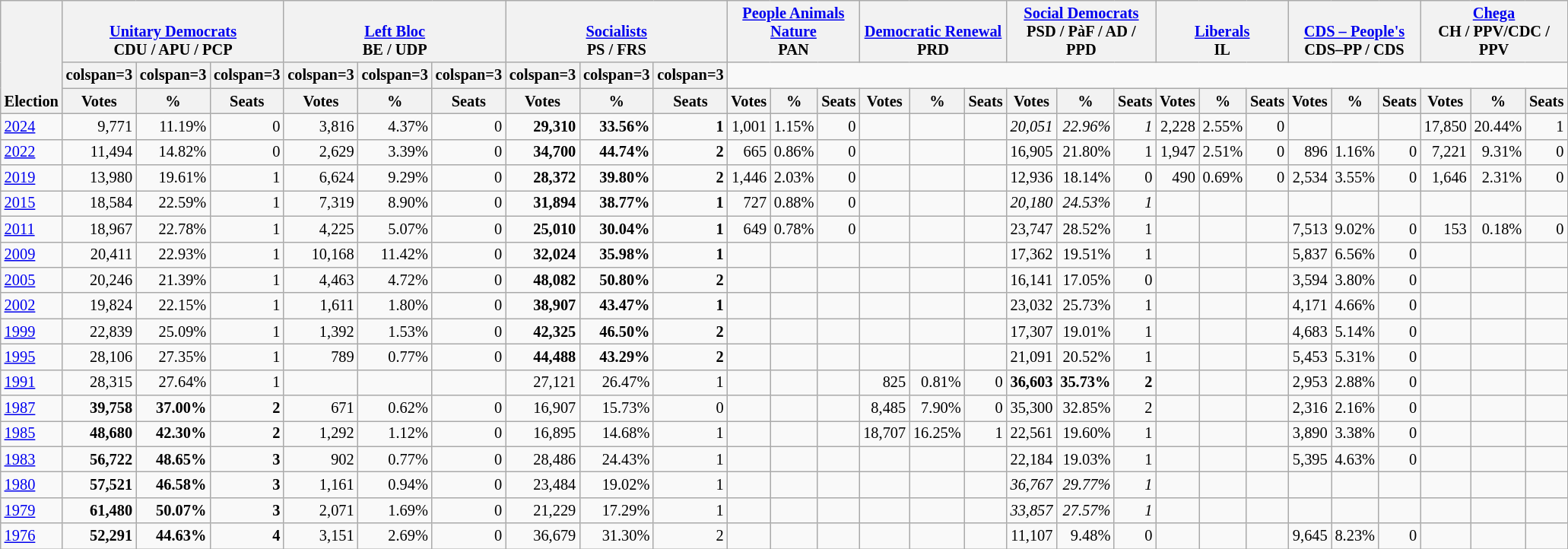<table class="wikitable" border="1" style="font-size:85%; text-align:right;">
<tr>
<th style="text-align:left;" valign=bottom rowspan=3>Election</th>
<th valign=bottom colspan=3><a href='#'>Unitary Democrats</a><br>CDU / APU / PCP</th>
<th valign=bottom colspan=3><a href='#'>Left Bloc</a><br>BE / UDP</th>
<th valign=bottom colspan=3><a href='#'>Socialists</a><br>PS / FRS</th>
<th valign=bottom colspan=3><a href='#'>People Animals Nature</a><br>PAN</th>
<th valign=bottom colspan=3><a href='#'>Democratic Renewal</a><br>PRD</th>
<th valign=bottom colspan=3><a href='#'>Social Democrats</a><br>PSD / PàF / AD / PPD</th>
<th valign=bottom colspan=3><a href='#'>Liberals</a><br>IL</th>
<th valign=bottom colspan=3><a href='#'>CDS – People's</a><br>CDS–PP / CDS</th>
<th valign=bottom colspan=3><a href='#'>Chega</a><br>CH / PPV/CDC / PPV</th>
</tr>
<tr>
<th>colspan=3 </th>
<th>colspan=3 </th>
<th>colspan=3 </th>
<th>colspan=3 </th>
<th>colspan=3 </th>
<th>colspan=3 </th>
<th>colspan=3 </th>
<th>colspan=3 </th>
<th>colspan=3 </th>
</tr>
<tr>
<th>Votes</th>
<th>%</th>
<th>Seats</th>
<th>Votes</th>
<th>%</th>
<th>Seats</th>
<th>Votes</th>
<th>%</th>
<th>Seats</th>
<th>Votes</th>
<th>%</th>
<th>Seats</th>
<th>Votes</th>
<th>%</th>
<th>Seats</th>
<th>Votes</th>
<th>%</th>
<th>Seats</th>
<th>Votes</th>
<th>%</th>
<th>Seats</th>
<th>Votes</th>
<th>%</th>
<th>Seats</th>
<th>Votes</th>
<th>%</th>
<th>Seats</th>
</tr>
<tr>
<td align=left><a href='#'>2024</a></td>
<td>9,771</td>
<td>11.19%</td>
<td>0</td>
<td>3,816</td>
<td>4.37%</td>
<td>0</td>
<td><strong>29,310</strong></td>
<td><strong>33.56%</strong></td>
<td><strong>1</strong></td>
<td>1,001</td>
<td>1.15%</td>
<td>0</td>
<td></td>
<td></td>
<td></td>
<td><em>20,051</em></td>
<td><em>22.96%</em></td>
<td><em>1</em></td>
<td>2,228</td>
<td>2.55%</td>
<td>0</td>
<td></td>
<td></td>
<td></td>
<td>17,850</td>
<td>20.44%</td>
<td>1</td>
</tr>
<tr>
<td align=left><a href='#'>2022</a></td>
<td>11,494</td>
<td>14.82%</td>
<td>0</td>
<td>2,629</td>
<td>3.39%</td>
<td>0</td>
<td><strong>34,700</strong></td>
<td><strong>44.74%</strong></td>
<td><strong>2</strong></td>
<td>665</td>
<td>0.86%</td>
<td>0</td>
<td></td>
<td></td>
<td></td>
<td>16,905</td>
<td>21.80%</td>
<td>1</td>
<td>1,947</td>
<td>2.51%</td>
<td>0</td>
<td>896</td>
<td>1.16%</td>
<td>0</td>
<td>7,221</td>
<td>9.31%</td>
<td>0</td>
</tr>
<tr>
<td align=left><a href='#'>2019</a></td>
<td>13,980</td>
<td>19.61%</td>
<td>1</td>
<td>6,624</td>
<td>9.29%</td>
<td>0</td>
<td><strong>28,372</strong></td>
<td><strong>39.80%</strong></td>
<td><strong>2</strong></td>
<td>1,446</td>
<td>2.03%</td>
<td>0</td>
<td></td>
<td></td>
<td></td>
<td>12,936</td>
<td>18.14%</td>
<td>0</td>
<td>490</td>
<td>0.69%</td>
<td>0</td>
<td>2,534</td>
<td>3.55%</td>
<td>0</td>
<td>1,646</td>
<td>2.31%</td>
<td>0</td>
</tr>
<tr>
<td align=left><a href='#'>2015</a></td>
<td>18,584</td>
<td>22.59%</td>
<td>1</td>
<td>7,319</td>
<td>8.90%</td>
<td>0</td>
<td><strong>31,894</strong></td>
<td><strong>38.77%</strong></td>
<td><strong>1</strong></td>
<td>727</td>
<td>0.88%</td>
<td>0</td>
<td></td>
<td></td>
<td></td>
<td><em>20,180</em></td>
<td><em>24.53%</em></td>
<td><em>1</em></td>
<td></td>
<td></td>
<td></td>
<td></td>
<td></td>
<td></td>
<td></td>
<td></td>
<td></td>
</tr>
<tr>
<td align=left><a href='#'>2011</a></td>
<td>18,967</td>
<td>22.78%</td>
<td>1</td>
<td>4,225</td>
<td>5.07%</td>
<td>0</td>
<td><strong>25,010</strong></td>
<td><strong>30.04%</strong></td>
<td><strong>1</strong></td>
<td>649</td>
<td>0.78%</td>
<td>0</td>
<td></td>
<td></td>
<td></td>
<td>23,747</td>
<td>28.52%</td>
<td>1</td>
<td></td>
<td></td>
<td></td>
<td>7,513</td>
<td>9.02%</td>
<td>0</td>
<td>153</td>
<td>0.18%</td>
<td>0</td>
</tr>
<tr>
<td align=left><a href='#'>2009</a></td>
<td>20,411</td>
<td>22.93%</td>
<td>1</td>
<td>10,168</td>
<td>11.42%</td>
<td>0</td>
<td><strong>32,024</strong></td>
<td><strong>35.98%</strong></td>
<td><strong>1</strong></td>
<td></td>
<td></td>
<td></td>
<td></td>
<td></td>
<td></td>
<td>17,362</td>
<td>19.51%</td>
<td>1</td>
<td></td>
<td></td>
<td></td>
<td>5,837</td>
<td>6.56%</td>
<td>0</td>
<td></td>
<td></td>
<td></td>
</tr>
<tr>
<td align=left><a href='#'>2005</a></td>
<td>20,246</td>
<td>21.39%</td>
<td>1</td>
<td>4,463</td>
<td>4.72%</td>
<td>0</td>
<td><strong>48,082</strong></td>
<td><strong>50.80%</strong></td>
<td><strong>2</strong></td>
<td></td>
<td></td>
<td></td>
<td></td>
<td></td>
<td></td>
<td>16,141</td>
<td>17.05%</td>
<td>0</td>
<td></td>
<td></td>
<td></td>
<td>3,594</td>
<td>3.80%</td>
<td>0</td>
<td></td>
<td></td>
<td></td>
</tr>
<tr>
<td align=left><a href='#'>2002</a></td>
<td>19,824</td>
<td>22.15%</td>
<td>1</td>
<td>1,611</td>
<td>1.80%</td>
<td>0</td>
<td><strong>38,907</strong></td>
<td><strong>43.47%</strong></td>
<td><strong>1</strong></td>
<td></td>
<td></td>
<td></td>
<td></td>
<td></td>
<td></td>
<td>23,032</td>
<td>25.73%</td>
<td>1</td>
<td></td>
<td></td>
<td></td>
<td>4,171</td>
<td>4.66%</td>
<td>0</td>
<td></td>
<td></td>
<td></td>
</tr>
<tr>
<td align=left><a href='#'>1999</a></td>
<td>22,839</td>
<td>25.09%</td>
<td>1</td>
<td>1,392</td>
<td>1.53%</td>
<td>0</td>
<td><strong>42,325</strong></td>
<td><strong>46.50%</strong></td>
<td><strong>2</strong></td>
<td></td>
<td></td>
<td></td>
<td></td>
<td></td>
<td></td>
<td>17,307</td>
<td>19.01%</td>
<td>1</td>
<td></td>
<td></td>
<td></td>
<td>4,683</td>
<td>5.14%</td>
<td>0</td>
<td></td>
<td></td>
<td></td>
</tr>
<tr>
<td align=left><a href='#'>1995</a></td>
<td>28,106</td>
<td>27.35%</td>
<td>1</td>
<td>789</td>
<td>0.77%</td>
<td>0</td>
<td><strong>44,488</strong></td>
<td><strong>43.29%</strong></td>
<td><strong>2</strong></td>
<td></td>
<td></td>
<td></td>
<td></td>
<td></td>
<td></td>
<td>21,091</td>
<td>20.52%</td>
<td>1</td>
<td></td>
<td></td>
<td></td>
<td>5,453</td>
<td>5.31%</td>
<td>0</td>
<td></td>
<td></td>
<td></td>
</tr>
<tr>
<td align=left><a href='#'>1991</a></td>
<td>28,315</td>
<td>27.64%</td>
<td>1</td>
<td></td>
<td></td>
<td></td>
<td>27,121</td>
<td>26.47%</td>
<td>1</td>
<td></td>
<td></td>
<td></td>
<td>825</td>
<td>0.81%</td>
<td>0</td>
<td><strong>36,603</strong></td>
<td><strong>35.73%</strong></td>
<td><strong>2</strong></td>
<td></td>
<td></td>
<td></td>
<td>2,953</td>
<td>2.88%</td>
<td>0</td>
<td></td>
<td></td>
<td></td>
</tr>
<tr>
<td align=left><a href='#'>1987</a></td>
<td><strong>39,758</strong></td>
<td><strong>37.00%</strong></td>
<td><strong>2</strong></td>
<td>671</td>
<td>0.62%</td>
<td>0</td>
<td>16,907</td>
<td>15.73%</td>
<td>0</td>
<td></td>
<td></td>
<td></td>
<td>8,485</td>
<td>7.90%</td>
<td>0</td>
<td>35,300</td>
<td>32.85%</td>
<td>2</td>
<td></td>
<td></td>
<td></td>
<td>2,316</td>
<td>2.16%</td>
<td>0</td>
<td></td>
<td></td>
<td></td>
</tr>
<tr>
<td align=left><a href='#'>1985</a></td>
<td><strong>48,680</strong></td>
<td><strong>42.30%</strong></td>
<td><strong>2</strong></td>
<td>1,292</td>
<td>1.12%</td>
<td>0</td>
<td>16,895</td>
<td>14.68%</td>
<td>1</td>
<td></td>
<td></td>
<td></td>
<td>18,707</td>
<td>16.25%</td>
<td>1</td>
<td>22,561</td>
<td>19.60%</td>
<td>1</td>
<td></td>
<td></td>
<td></td>
<td>3,890</td>
<td>3.38%</td>
<td>0</td>
<td></td>
<td></td>
<td></td>
</tr>
<tr>
<td align=left><a href='#'>1983</a></td>
<td><strong>56,722</strong></td>
<td><strong>48.65%</strong></td>
<td><strong>3</strong></td>
<td>902</td>
<td>0.77%</td>
<td>0</td>
<td>28,486</td>
<td>24.43%</td>
<td>1</td>
<td></td>
<td></td>
<td></td>
<td></td>
<td></td>
<td></td>
<td>22,184</td>
<td>19.03%</td>
<td>1</td>
<td></td>
<td></td>
<td></td>
<td>5,395</td>
<td>4.63%</td>
<td>0</td>
<td></td>
<td></td>
<td></td>
</tr>
<tr>
<td align=left><a href='#'>1980</a></td>
<td><strong>57,521</strong></td>
<td><strong>46.58%</strong></td>
<td><strong>3</strong></td>
<td>1,161</td>
<td>0.94%</td>
<td>0</td>
<td>23,484</td>
<td>19.02%</td>
<td>1</td>
<td></td>
<td></td>
<td></td>
<td></td>
<td></td>
<td></td>
<td><em>36,767</em></td>
<td><em>29.77%</em></td>
<td><em>1</em></td>
<td></td>
<td></td>
<td></td>
<td></td>
<td></td>
<td></td>
<td></td>
<td></td>
<td></td>
</tr>
<tr>
<td align=left><a href='#'>1979</a></td>
<td><strong>61,480</strong></td>
<td><strong>50.07%</strong></td>
<td><strong>3</strong></td>
<td>2,071</td>
<td>1.69%</td>
<td>0</td>
<td>21,229</td>
<td>17.29%</td>
<td>1</td>
<td></td>
<td></td>
<td></td>
<td></td>
<td></td>
<td></td>
<td><em>33,857</em></td>
<td><em>27.57%</em></td>
<td><em>1</em></td>
<td></td>
<td></td>
<td></td>
<td></td>
<td></td>
<td></td>
<td></td>
<td></td>
<td></td>
</tr>
<tr>
<td align=left><a href='#'>1976</a></td>
<td><strong>52,291</strong></td>
<td><strong>44.63%</strong></td>
<td><strong>4</strong></td>
<td>3,151</td>
<td>2.69%</td>
<td>0</td>
<td>36,679</td>
<td>31.30%</td>
<td>2</td>
<td></td>
<td></td>
<td></td>
<td></td>
<td></td>
<td></td>
<td>11,107</td>
<td>9.48%</td>
<td>0</td>
<td></td>
<td></td>
<td></td>
<td>9,645</td>
<td>8.23%</td>
<td>0</td>
<td></td>
<td></td>
<td></td>
</tr>
</table>
